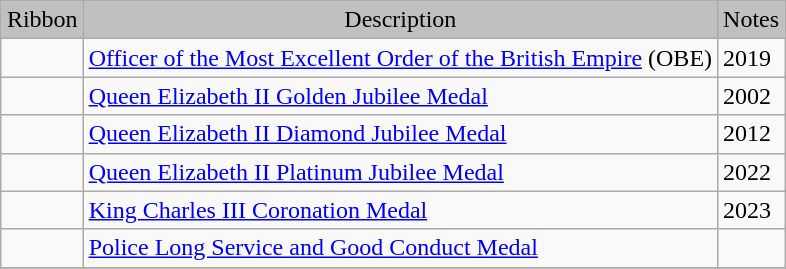<table class="wikitable" style="margin:1em auto;">
<tr style="background:silver;" align="center">
<td>Ribbon</td>
<td>Description</td>
<td>Notes</td>
</tr>
<tr>
<td></td>
<td><a href='#'>Officer of the Most Excellent Order of the British Empire</a> (OBE)</td>
<td>2019</td>
</tr>
<tr>
<td></td>
<td><a href='#'>Queen Elizabeth II Golden Jubilee Medal</a></td>
<td>2002</td>
</tr>
<tr>
<td></td>
<td><a href='#'>Queen Elizabeth II Diamond Jubilee Medal</a></td>
<td>2012</td>
</tr>
<tr>
<td></td>
<td><a href='#'>Queen Elizabeth II Platinum Jubilee Medal</a></td>
<td>2022</td>
</tr>
<tr>
<td></td>
<td><a href='#'>King Charles III Coronation Medal</a></td>
<td>2023</td>
</tr>
<tr>
<td></td>
<td><a href='#'>Police Long Service and Good Conduct Medal</a></td>
<td></td>
</tr>
<tr>
</tr>
</table>
